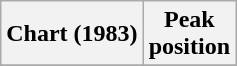<table class="wikitable sortable plainrowheaders">
<tr>
<th>Chart (1983)</th>
<th>Peak<br>position</th>
</tr>
<tr>
</tr>
</table>
